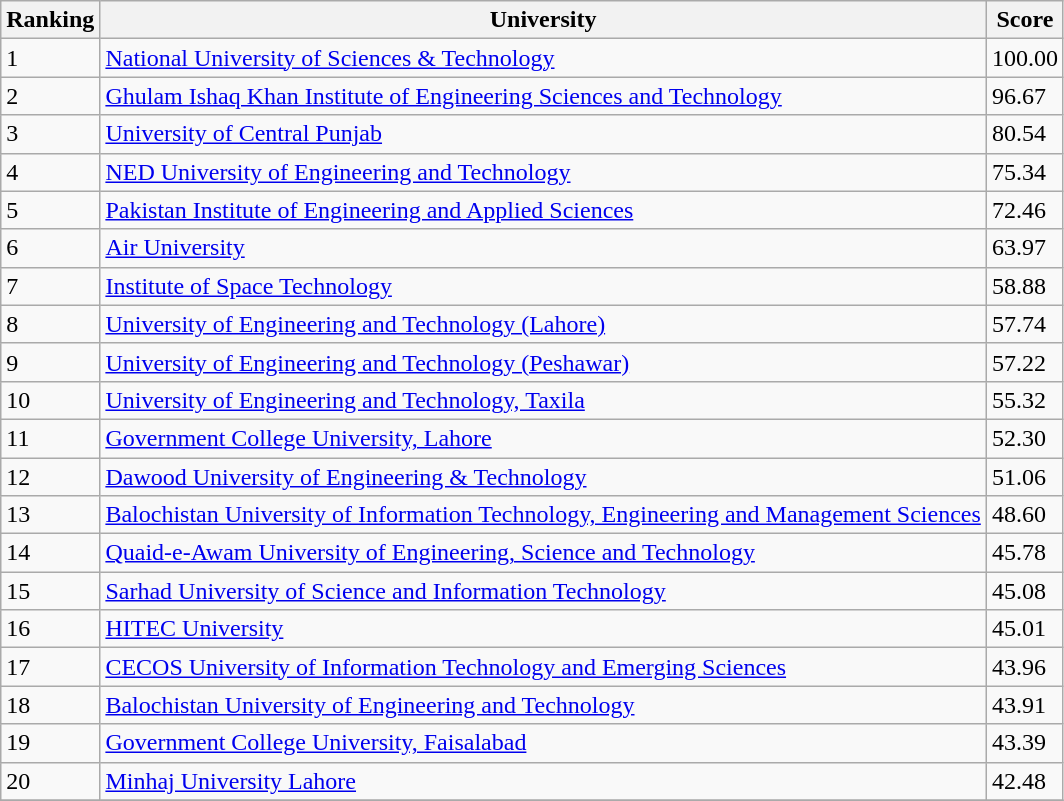<table class="wikitable sortable">
<tr>
<th>Ranking</th>
<th>University</th>
<th>Score</th>
</tr>
<tr>
<td>1</td>
<td><a href='#'>National University of Sciences & Technology</a></td>
<td>100.00</td>
</tr>
<tr>
<td>2</td>
<td><a href='#'>Ghulam Ishaq Khan Institute of Engineering Sciences and Technology</a></td>
<td>96.67</td>
</tr>
<tr>
<td>3</td>
<td><a href='#'>University of Central Punjab</a></td>
<td>80.54</td>
</tr>
<tr>
<td>4</td>
<td><a href='#'>NED University of Engineering and Technology</a></td>
<td>75.34</td>
</tr>
<tr>
<td>5</td>
<td><a href='#'>Pakistan Institute of Engineering and Applied Sciences</a></td>
<td>72.46</td>
</tr>
<tr>
<td>6</td>
<td><a href='#'>Air University</a></td>
<td>63.97</td>
</tr>
<tr>
<td>7</td>
<td><a href='#'>Institute of Space Technology</a></td>
<td>58.88</td>
</tr>
<tr>
<td>8</td>
<td><a href='#'>University of Engineering and Technology (Lahore)</a></td>
<td>57.74</td>
</tr>
<tr>
<td>9</td>
<td><a href='#'>University of Engineering and Technology (Peshawar)</a></td>
<td>57.22</td>
</tr>
<tr>
<td>10</td>
<td><a href='#'>University of Engineering and Technology, Taxila</a></td>
<td>55.32</td>
</tr>
<tr>
<td>11</td>
<td><a href='#'>Government College University, Lahore</a></td>
<td>52.30</td>
</tr>
<tr>
<td>12</td>
<td><a href='#'>Dawood University of Engineering & Technology</a></td>
<td>51.06</td>
</tr>
<tr>
<td>13</td>
<td><a href='#'>Balochistan University of Information Technology, Engineering and Management Sciences</a></td>
<td>48.60</td>
</tr>
<tr>
<td>14</td>
<td><a href='#'>Quaid-e-Awam University of Engineering, Science and Technology</a></td>
<td>45.78</td>
</tr>
<tr>
<td>15</td>
<td><a href='#'>Sarhad University of Science and Information Technology</a></td>
<td>45.08</td>
</tr>
<tr>
<td>16</td>
<td><a href='#'>HITEC University</a></td>
<td>45.01</td>
</tr>
<tr>
<td>17</td>
<td><a href='#'>CECOS University of Information Technology and Emerging Sciences</a></td>
<td>43.96</td>
</tr>
<tr>
<td>18</td>
<td><a href='#'>Balochistan University of Engineering and Technology</a></td>
<td>43.91</td>
</tr>
<tr>
<td>19</td>
<td><a href='#'>Government College University, Faisalabad</a></td>
<td>43.39</td>
</tr>
<tr>
<td>20</td>
<td><a href='#'>Minhaj University Lahore</a></td>
<td>42.48</td>
</tr>
<tr>
</tr>
</table>
